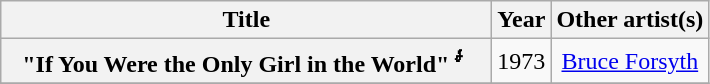<table class="wikitable plainrowheaders" style="text-align:center;" border="1">
<tr>
<th scope="col" style="width:20em;">Title</th>
<th scope="col">Year</th>
<th scope="col">Other artist(s)</th>
</tr>
<tr>
<th scope="row">"If You Were the Only Girl in the World"<sup>៛</sup></th>
<td>1973</td>
<td align="center"><a href='#'>Bruce Forsyth</a></td>
</tr>
<tr>
</tr>
</table>
